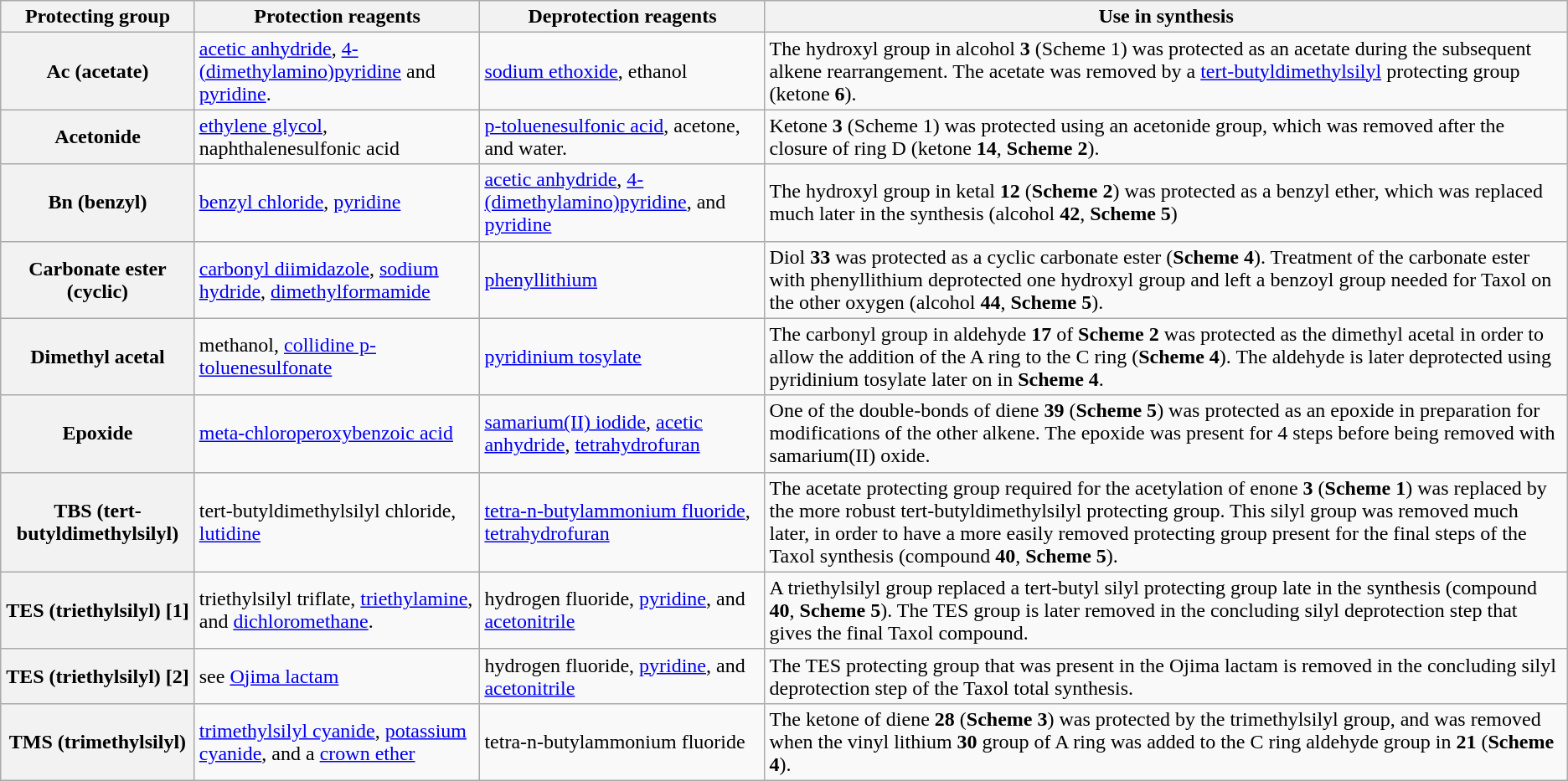<table class="wikitable">
<tr>
<th>Protecting group</th>
<th>Protection reagents</th>
<th>Deprotection reagents</th>
<th>Use in synthesis</th>
</tr>
<tr>
<th>Ac (acetate)</th>
<td><a href='#'>acetic anhydride</a>, <a href='#'>4-(dimethylamino)pyridine</a> and <a href='#'>pyridine</a>.</td>
<td><a href='#'>sodium ethoxide</a>, ethanol</td>
<td>The hydroxyl group in alcohol <strong>3</strong> (Scheme 1) was protected as an acetate during the subsequent alkene rearrangement.  The acetate was removed by a <a href='#'>tert-butyldimethylsilyl</a> protecting group (ketone <strong>6</strong>).</td>
</tr>
<tr>
<th>Acetonide</th>
<td><a href='#'>ethylene glycol</a>, naphthalenesulfonic acid</td>
<td><a href='#'>p-toluenesulfonic acid</a>, acetone, and water.</td>
<td>Ketone <strong>3</strong> (Scheme 1) was protected using an acetonide group, which was removed after the closure of ring D (ketone <strong>14</strong>, <strong>Scheme 2</strong>).</td>
</tr>
<tr>
<th>Bn (benzyl)</th>
<td><a href='#'>benzyl chloride</a>, <a href='#'>pyridine</a></td>
<td><a href='#'>acetic anhydride</a>, <a href='#'>4-(dimethylamino)pyridine</a>, and <a href='#'>pyridine</a></td>
<td>The hydroxyl group in ketal <strong>12</strong> (<strong>Scheme 2</strong>) was protected as a benzyl ether, which was replaced much later in the synthesis (alcohol <strong>42</strong>, <strong>Scheme 5</strong>)</td>
</tr>
<tr>
<th>Carbonate ester (cyclic)</th>
<td><a href='#'>carbonyl diimidazole</a>, <a href='#'>sodium hydride</a>, <a href='#'>dimethylformamide</a></td>
<td><a href='#'>phenyllithium</a></td>
<td>Diol <strong>33</strong> was protected as a cyclic carbonate ester (<strong>Scheme 4</strong>).  Treatment of the carbonate ester with phenyllithium deprotected one hydroxyl group and left a benzoyl group needed for Taxol on the other oxygen (alcohol <strong>44</strong>, <strong>Scheme 5</strong>).</td>
</tr>
<tr>
<th>Dimethyl acetal</th>
<td>methanol, <a href='#'>collidine p-toluenesulfonate</a></td>
<td><a href='#'>pyridinium tosylate</a></td>
<td>The carbonyl group in aldehyde <strong>17</strong> of <strong>Scheme 2</strong> was protected as the dimethyl acetal in order to allow the addition of the A ring to the C ring (<strong>Scheme 4</strong>).  The aldehyde is later deprotected using pyridinium tosylate later on in <strong>Scheme 4</strong>.</td>
</tr>
<tr>
<th>Epoxide</th>
<td><a href='#'>meta-chloroperoxybenzoic acid</a></td>
<td><a href='#'>samarium(II) iodide</a>, <a href='#'>acetic anhydride</a>, <a href='#'>tetrahydrofuran</a></td>
<td>One of the double-bonds of diene <strong>39</strong> (<strong>Scheme 5</strong>) was protected as an epoxide in preparation for modifications of the other alkene.  The epoxide was present for 4 steps before being removed with samarium(II) oxide.</td>
</tr>
<tr>
<th>TBS (tert-butyldimethylsilyl)</th>
<td>tert-butyldimethylsilyl chloride, <a href='#'>lutidine</a></td>
<td><a href='#'>tetra-n-butylammonium fluoride</a>, <a href='#'>tetrahydrofuran</a></td>
<td>The acetate protecting group required for the acetylation of enone <strong>3</strong> (<strong>Scheme 1</strong>) was replaced by the more robust tert-butyldimethylsilyl protecting group.  This silyl group was removed much later, in order to have a more easily  removed protecting group present for the final steps of the Taxol synthesis (compound <strong>40</strong>, <strong>Scheme 5</strong>).</td>
</tr>
<tr>
<th>TES (triethylsilyl) [1]</th>
<td>triethylsilyl triflate, <a href='#'>triethylamine</a>, and <a href='#'>dichloromethane</a>.</td>
<td>hydrogen fluoride, <a href='#'>pyridine</a>, and <a href='#'>acetonitrile</a></td>
<td>A triethylsilyl group replaced a tert-butyl silyl protecting group late in the synthesis (compound <strong>40</strong>, <strong>Scheme 5</strong>).  The TES group is later removed in the concluding silyl deprotection step that gives the final Taxol compound.</td>
</tr>
<tr>
<th>TES (triethylsilyl) [2]</th>
<td>see <a href='#'>Ojima lactam</a></td>
<td>hydrogen fluoride, <a href='#'>pyridine</a>, and <a href='#'>acetonitrile</a></td>
<td>The TES protecting group that was present in the Ojima lactam is removed in the concluding silyl deprotection step of the Taxol total synthesis.</td>
</tr>
<tr>
<th>TMS (trimethylsilyl)</th>
<td><a href='#'>trimethylsilyl cyanide</a>, <a href='#'>potassium cyanide</a>, and a <a href='#'>crown ether</a></td>
<td>tetra-n-butylammonium fluoride</td>
<td>The ketone of diene <strong>28</strong> (<strong>Scheme 3</strong>) was protected by the trimethylsilyl group, and was removed when the vinyl lithium <strong>30</strong> group of A ring was added to the C ring aldehyde group in <strong>21</strong> (<strong>Scheme 4</strong>).</td>
</tr>
</table>
